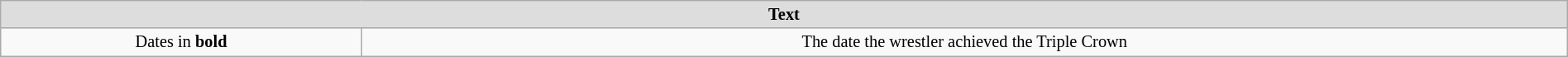<table class="wikitable" style="width:100%; font-size:85%; text-align:center;">
<tr>
<th style="background:#ddd;" colspan="2">Text</th>
</tr>
<tr>
<td>Dates in <strong>bold</strong></td>
<td>The date the wrestler achieved the Triple Crown</td>
</tr>
</table>
